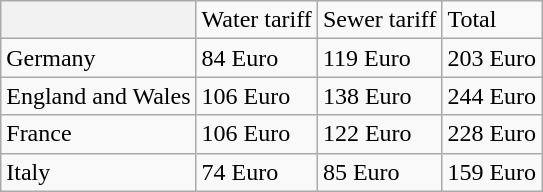<table class="wikitable">
<tr>
<th></th>
<td>Water tariff</td>
<td>Sewer tariff</td>
<td>Total</td>
</tr>
<tr>
<td>Germany</td>
<td>84 Euro</td>
<td>119 Euro</td>
<td>203 Euro</td>
</tr>
<tr>
<td>England and Wales</td>
<td>106 Euro</td>
<td>138 Euro</td>
<td>244 Euro</td>
</tr>
<tr>
<td>France</td>
<td>106 Euro</td>
<td>122 Euro</td>
<td>228 Euro</td>
</tr>
<tr>
<td>Italy</td>
<td>74 Euro</td>
<td>85 Euro</td>
<td>159 Euro</td>
</tr>
</table>
